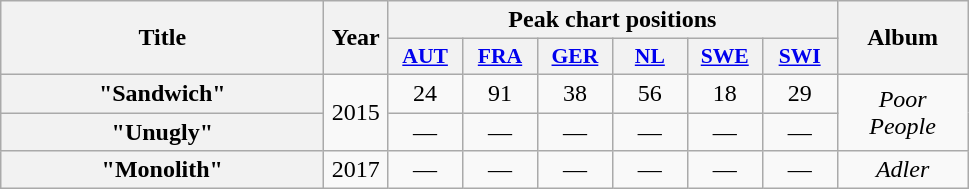<table class="wikitable plainrowheaders" style="text-align:center;">
<tr>
<th scope="col" rowspan="2" style="width:13em;">Title</th>
<th scope="col" rowspan="2" style="width:2.2em;">Year</th>
<th scope="col" colspan="6">Peak chart positions</th>
<th scope="col" rowspan="2" style="width:5em;">Album</th>
</tr>
<tr>
<th scope="col" style="width:3em; font-size:90%;"><a href='#'>AUT</a><br></th>
<th scope="col" style="width:3em; font-size:90%;"><a href='#'>FRA</a><br></th>
<th scope="col" style="width:3em; font-size:90%;"><a href='#'>GER</a><br></th>
<th scope="col" style="width:3em; font-size:90%;"><a href='#'>NL</a><br></th>
<th scope="col" style="width:3em; font-size:90%;"><a href='#'>SWE</a><br></th>
<th scope="col" style="width:3em; font-size:90%;"><a href='#'>SWI</a><br></th>
</tr>
<tr>
<th scope="row">"Sandwich"</th>
<td rowspan="2">2015</td>
<td>24</td>
<td>91</td>
<td>38</td>
<td>56</td>
<td>18</td>
<td>29</td>
<td rowspan="2"><em>Poor People</em></td>
</tr>
<tr>
<th scope="row">"Unugly"</th>
<td>—</td>
<td>—</td>
<td>—</td>
<td>—</td>
<td>—</td>
<td>—</td>
</tr>
<tr>
<th scope="row">"Monolith"</th>
<td rowspan="1">2017</td>
<td>—</td>
<td>—</td>
<td>—</td>
<td>—</td>
<td>—</td>
<td>—</td>
<td rowspan="1"><em>Adler</em></td>
</tr>
</table>
